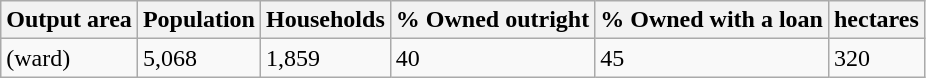<table class="wikitable">
<tr>
<th>Output area</th>
<th>Population</th>
<th>Households</th>
<th>% Owned outright</th>
<th>% Owned with a loan</th>
<th>hectares</th>
</tr>
<tr>
<td>(ward)</td>
<td>5,068</td>
<td>1,859</td>
<td>40</td>
<td>45</td>
<td>320</td>
</tr>
</table>
